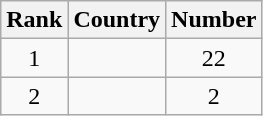<table class="wikitable" style="text-align: center;">
<tr>
<th>Rank</th>
<th>Country</th>
<th>Number</th>
</tr>
<tr>
<td>1</td>
<td style="text-align: left;"></td>
<td>22</td>
</tr>
<tr>
<td>2</td>
<td style="text-align: left;"></td>
<td>2</td>
</tr>
</table>
